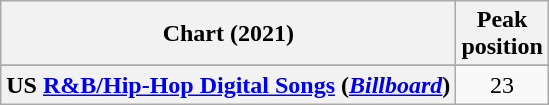<table class="wikitable plainrowheaders" style="text-align:center;">
<tr>
<th scope="col">Chart (2021)</th>
<th scope="col">Peak<br>position</th>
</tr>
<tr>
</tr>
<tr>
<th scope="row">US <a href='#'>R&B/Hip-Hop Digital Songs</a> (<em><a href='#'>Billboard</a></em>)</th>
<td>23</td>
</tr>
</table>
